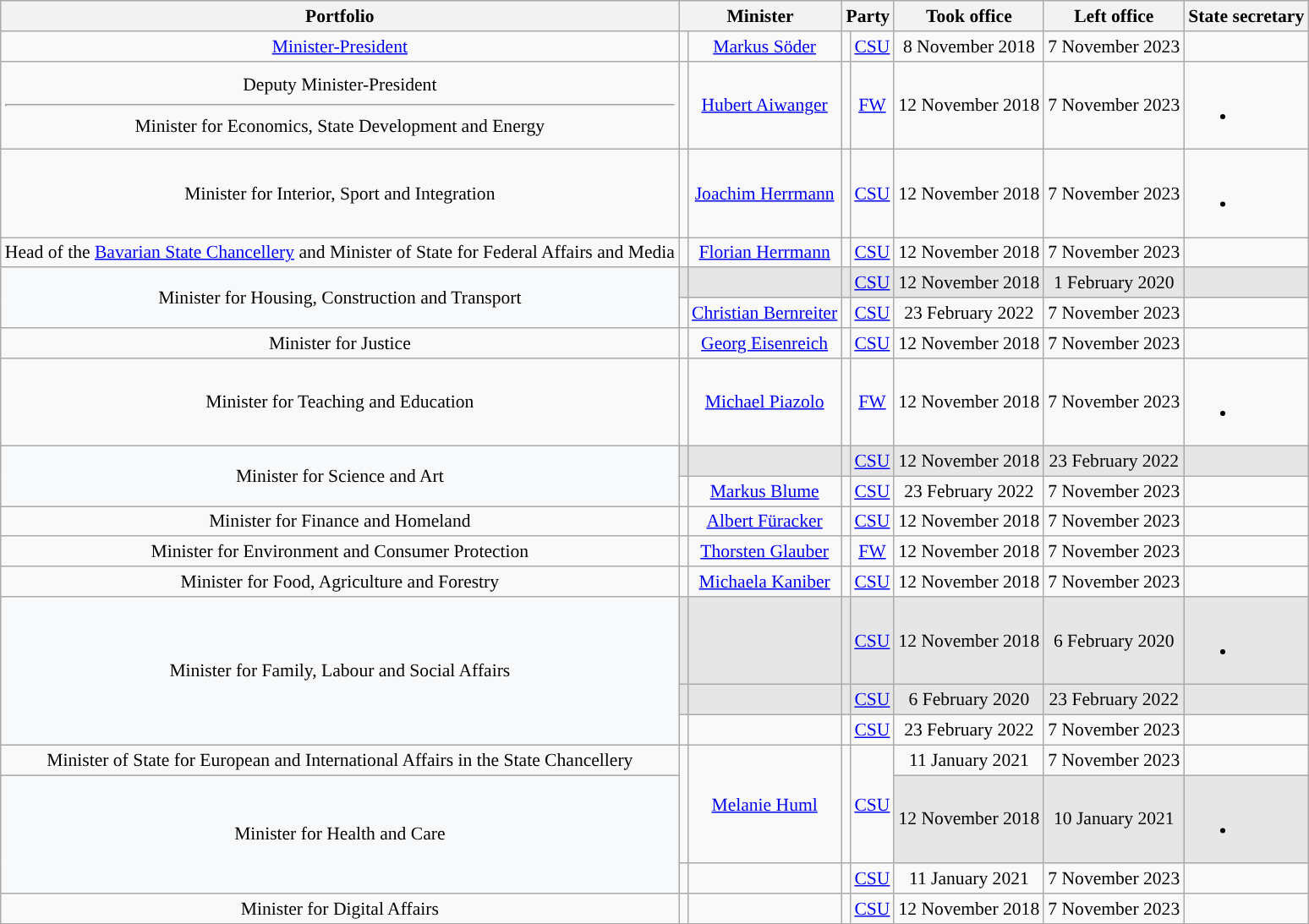<table class=wikitable style="text-align: center; font-size: 90%">
<tr>
<th>Portfolio</th>
<th colspan=2>Minister</th>
<th colspan=2>Party</th>
<th>Took office</th>
<th>Left office</th>
<th>State secretary</th>
</tr>
<tr>
<td><a href='#'>Minister-President</a></td>
<td></td>
<td><a href='#'>Markus Söder</a><br></td>
<td bgcolor=></td>
<td><a href='#'>CSU</a></td>
<td>8 November 2018</td>
<td>7 November 2023</td>
<td></td>
</tr>
<tr>
<td>Deputy Minister-President<hr>Minister for Economics, State Development and Energy</td>
<td></td>
<td><a href='#'>Hubert Aiwanger</a><br></td>
<td></td>
<td><a href='#'>FW</a></td>
<td>12 November 2018</td>
<td>7 November 2023</td>
<td><br><ul><li></li></ul></td>
</tr>
<tr>
<td>Minister for Interior, Sport and Integration</td>
<td></td>
<td><a href='#'>Joachim Herrmann</a><br></td>
<td bgcolor=></td>
<td><a href='#'>CSU</a></td>
<td>12 November 2018</td>
<td>7 November 2023</td>
<td><br><ul><li></li></ul></td>
</tr>
<tr>
<td>Head of the <a href='#'>Bavarian State Chancellery</a> and Minister of State for Federal Affairs and Media</td>
<td></td>
<td><a href='#'>Florian Herrmann</a><br></td>
<td bgcolor=></td>
<td><a href='#'>CSU</a></td>
<td>12 November 2018</td>
<td>7 November 2023</td>
<td></td>
</tr>
<tr style="background-color:#E6E6E6">
<td rowspan=2 style="background-color:#F8F9FA">Minister for Housing, Construction and Transport</td>
<td></td>
<td><br></td>
<td bgcolor=></td>
<td><a href='#'>CSU</a></td>
<td>12 November 2018</td>
<td>1 February 2020</td>
<td></td>
</tr>
<tr>
<td></td>
<td><a href='#'>Christian Bernreiter</a><br></td>
<td bgcolor=></td>
<td><a href='#'>CSU</a></td>
<td>23 February 2022</td>
<td>7 November 2023</td>
<td></td>
</tr>
<tr>
<td>Minister for Justice</td>
<td></td>
<td><a href='#'>Georg Eisenreich</a><br></td>
<td bgcolor=></td>
<td><a href='#'>CSU</a></td>
<td>12 November 2018</td>
<td>7 November 2023</td>
<td></td>
</tr>
<tr>
<td>Minister for Teaching and Education</td>
<td></td>
<td><a href='#'>Michael Piazolo</a><br></td>
<td></td>
<td><a href='#'>FW</a></td>
<td>12 November 2018</td>
<td>7 November 2023</td>
<td><br><ul><li></li></ul></td>
</tr>
<tr style="background-color:#E6E6E6">
<td rowspan=2 style="background-color:#F8F9FA">Minister for Science and Art</td>
<td></td>
<td><br></td>
<td bgcolor=></td>
<td><a href='#'>CSU</a></td>
<td>12 November 2018</td>
<td>23 February 2022</td>
<td></td>
</tr>
<tr>
<td></td>
<td><a href='#'>Markus Blume</a><br></td>
<td bgcolor=></td>
<td><a href='#'>CSU</a></td>
<td>23 February 2022</td>
<td>7 November 2023</td>
<td></td>
</tr>
<tr>
<td>Minister for Finance and Homeland</td>
<td></td>
<td><a href='#'>Albert Füracker</a><br></td>
<td bgcolor=></td>
<td><a href='#'>CSU</a></td>
<td>12 November 2018</td>
<td>7 November 2023</td>
<td></td>
</tr>
<tr>
<td>Minister for Environment and Consumer Protection</td>
<td></td>
<td><a href='#'>Thorsten Glauber</a><br></td>
<td></td>
<td><a href='#'>FW</a></td>
<td>12 November 2018</td>
<td>7 November 2023</td>
<td></td>
</tr>
<tr>
<td>Minister for Food, Agriculture and Forestry</td>
<td></td>
<td><a href='#'>Michaela Kaniber</a><br></td>
<td bgcolor=></td>
<td><a href='#'>CSU</a></td>
<td>12 November 2018</td>
<td>7 November 2023</td>
<td></td>
</tr>
<tr style="background-color:#E6E6E6">
<td rowspan=3 style="background-color:#F8F9FA">Minister for Family, Labour and Social Affairs</td>
<td></td>
<td><br></td>
<td bgcolor=></td>
<td><a href='#'>CSU</a></td>
<td>12 November 2018</td>
<td>6 February 2020</td>
<td><br><ul><li></li></ul></td>
</tr>
<tr style="background-color:#E6E6E6">
<td></td>
<td><br></td>
<td bgcolor=></td>
<td><a href='#'>CSU</a></td>
<td>6 February 2020</td>
<td>23 February 2022</td>
<td></td>
</tr>
<tr>
<td></td>
<td><br></td>
<td bgcolor=></td>
<td><a href='#'>CSU</a></td>
<td>23 February 2022</td>
<td>7 November 2023</td>
<td></td>
</tr>
<tr>
<td>Minister of State for European and International Affairs in the State Chancellery</td>
<td rowspan=2></td>
<td rowspan=2><a href='#'>Melanie Huml</a><br></td>
<td rowspan=2 bgcolor=></td>
<td rowspan=2><a href='#'>CSU</a></td>
<td>11 January 2021</td>
<td>7 November 2023</td>
<td></td>
</tr>
<tr style="background-color:#E6E6E6">
<td rowspan=2 style="background-color:#F8F9FA">Minister for Health and Care</td>
<td>12 November 2018</td>
<td>10 January 2021</td>
<td><br><ul><li></li></ul></td>
</tr>
<tr>
<td></td>
<td><br></td>
<td bgcolor=></td>
<td><a href='#'>CSU</a></td>
<td>11 January 2021</td>
<td>7 November 2023</td>
<td></td>
</tr>
<tr>
<td>Minister for Digital Affairs</td>
<td></td>
<td><br></td>
<td bgcolor=></td>
<td><a href='#'>CSU</a></td>
<td>12 November 2018</td>
<td>7 November 2023</td>
<td></td>
</tr>
</table>
